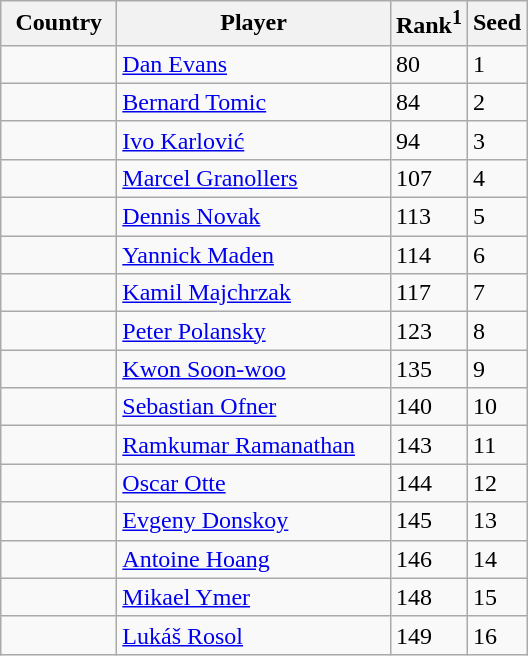<table class="wikitable" border="1">
<tr>
<th width="70">Country</th>
<th width="175">Player</th>
<th>Rank<sup>1</sup></th>
<th>Seed</th>
</tr>
<tr>
<td></td>
<td><a href='#'>Dan Evans</a></td>
<td>80</td>
<td>1</td>
</tr>
<tr>
<td></td>
<td><a href='#'>Bernard Tomic</a></td>
<td>84</td>
<td>2</td>
</tr>
<tr>
<td></td>
<td><a href='#'>Ivo Karlović</a></td>
<td>94</td>
<td>3</td>
</tr>
<tr>
<td></td>
<td><a href='#'>Marcel Granollers</a></td>
<td>107</td>
<td>4</td>
</tr>
<tr>
<td></td>
<td><a href='#'>Dennis Novak</a></td>
<td>113</td>
<td>5</td>
</tr>
<tr>
<td></td>
<td><a href='#'>Yannick Maden</a></td>
<td>114</td>
<td>6</td>
</tr>
<tr>
<td></td>
<td><a href='#'>Kamil Majchrzak</a></td>
<td>117</td>
<td>7</td>
</tr>
<tr>
<td></td>
<td><a href='#'>Peter Polansky</a></td>
<td>123</td>
<td>8</td>
</tr>
<tr>
<td></td>
<td><a href='#'>Kwon Soon-woo</a></td>
<td>135</td>
<td>9</td>
</tr>
<tr>
<td></td>
<td><a href='#'>Sebastian Ofner</a></td>
<td>140</td>
<td>10</td>
</tr>
<tr>
<td></td>
<td><a href='#'>Ramkumar Ramanathan</a></td>
<td>143</td>
<td>11</td>
</tr>
<tr>
<td></td>
<td><a href='#'>Oscar Otte</a></td>
<td>144</td>
<td>12</td>
</tr>
<tr>
<td></td>
<td><a href='#'>Evgeny Donskoy</a></td>
<td>145</td>
<td>13</td>
</tr>
<tr>
<td></td>
<td><a href='#'>Antoine Hoang</a></td>
<td>146</td>
<td>14</td>
</tr>
<tr>
<td></td>
<td><a href='#'>Mikael Ymer</a></td>
<td>148</td>
<td>15</td>
</tr>
<tr>
<td></td>
<td><a href='#'>Lukáš Rosol</a></td>
<td>149</td>
<td>16</td>
</tr>
</table>
